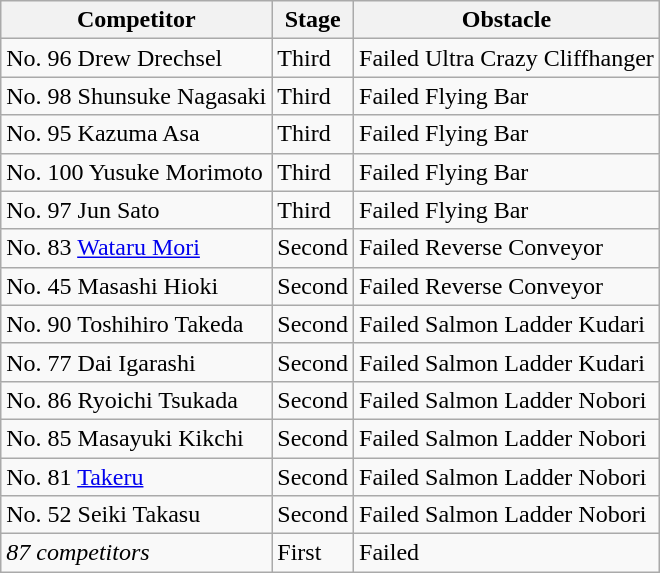<table class="wikitable">
<tr>
<th>Competitor</th>
<th>Stage</th>
<th>Obstacle</th>
</tr>
<tr>
<td>No. 96 Drew Drechsel</td>
<td>Third</td>
<td>Failed Ultra Crazy Cliffhanger</td>
</tr>
<tr>
<td>No. 98 Shunsuke Nagasaki</td>
<td>Third</td>
<td>Failed Flying Bar</td>
</tr>
<tr>
<td>No. 95 Kazuma Asa</td>
<td>Third</td>
<td>Failed Flying Bar</td>
</tr>
<tr>
<td>No. 100 Yusuke Morimoto</td>
<td>Third</td>
<td>Failed Flying Bar</td>
</tr>
<tr>
<td>No. 97 Jun Sato</td>
<td>Third</td>
<td>Failed Flying Bar</td>
</tr>
<tr>
<td>No. 83 <a href='#'>Wataru Mori</a></td>
<td>Second</td>
<td>Failed Reverse Conveyor</td>
</tr>
<tr>
<td>No. 45 Masashi Hioki</td>
<td>Second</td>
<td>Failed Reverse Conveyor</td>
</tr>
<tr>
<td>No. 90 Toshihiro Takeda</td>
<td>Second</td>
<td>Failed Salmon Ladder Kudari</td>
</tr>
<tr>
<td>No. 77 Dai Igarashi</td>
<td>Second</td>
<td>Failed Salmon Ladder Kudari</td>
</tr>
<tr>
<td>No. 86 Ryoichi Tsukada</td>
<td>Second</td>
<td>Failed Salmon Ladder Nobori</td>
</tr>
<tr>
<td>No. 85 Masayuki Kikchi</td>
<td>Second</td>
<td>Failed Salmon Ladder Nobori</td>
</tr>
<tr>
<td>No. 81 <a href='#'>Takeru</a></td>
<td>Second</td>
<td>Failed Salmon Ladder Nobori</td>
</tr>
<tr>
<td>No. 52 Seiki Takasu</td>
<td>Second</td>
<td>Failed Salmon Ladder Nobori</td>
</tr>
<tr>
<td><em>87 competitors</em></td>
<td>First</td>
<td>Failed</td>
</tr>
</table>
